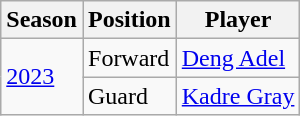<table class="wikitable">
<tr>
<th>Season</th>
<th>Position</th>
<th>Player</th>
</tr>
<tr>
<td rowspan="2"><a href='#'>2023</a></td>
<td>Forward</td>
<td><a href='#'>Deng Adel</a></td>
</tr>
<tr>
<td>Guard</td>
<td><a href='#'>Kadre Gray</a></td>
</tr>
</table>
